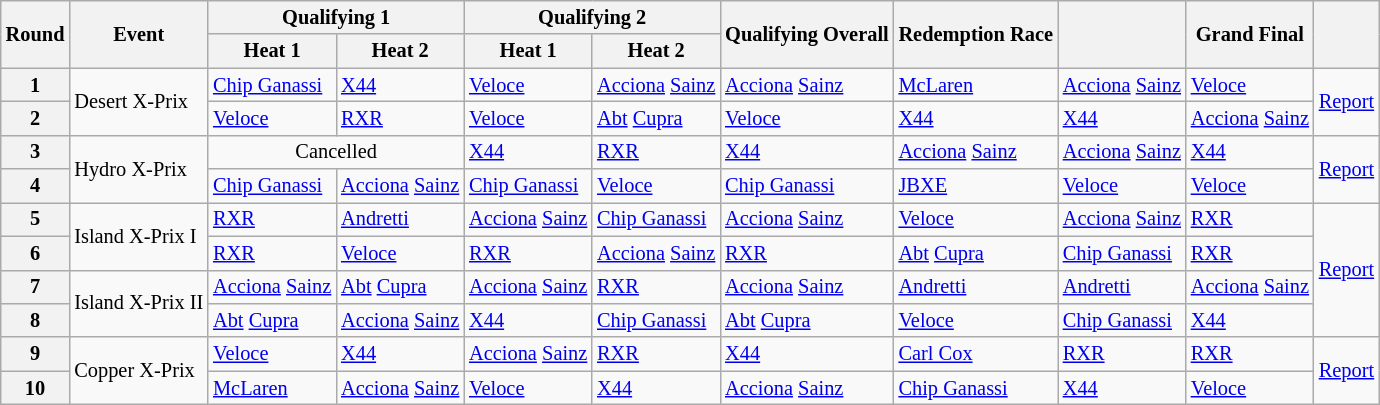<table class="wikitable" style="font-size: 85%">
<tr>
<th rowspan="2">Round</th>
<th rowspan="2">Event</th>
<th colspan="2" nowrap="">Qualifying 1</th>
<th colspan="2" nowrap="">Qualifying 2</th>
<th rowspan="2">Qualifying Overall</th>
<th rowspan="2" nowrap="">Redemption Race</th>
<th rowspan="2" nowrap=""></th>
<th rowspan="2" nowrap="">Grand Final</th>
<th rowspan="2" nowrap=""></th>
</tr>
<tr>
<th nowrap="">Heat 1</th>
<th nowrap="">Heat 2</th>
<th nowrap="">Heat 1</th>
<th nowrap="">Heat 2</th>
</tr>
<tr>
<th>1</th>
<td rowspan="2" nowrap=""> Desert X-Prix</td>
<td nowrap=""> <a href='#'>Chip Ganassi</a></td>
<td nowrap=""> <a href='#'>X44</a></td>
<td nowrap=""> <a href='#'>Veloce</a></td>
<td nowrap=""> <a href='#'>Acciona</a>  <a href='#'>Sainz</a></td>
<td nowrap=""> <a href='#'>Acciona</a>  <a href='#'>Sainz</a></td>
<td nowrap=""> <a href='#'>McLaren</a></td>
<td nowrap=""> <a href='#'>Acciona</a>  <a href='#'>Sainz</a></td>
<td nowrap=""> <a href='#'>Veloce</a></td>
<td rowspan="2"><a href='#'>Report</a></td>
</tr>
<tr>
<th>2</th>
<td nowrap=""> <a href='#'>Veloce</a></td>
<td nowrap=""> <a href='#'>RXR</a></td>
<td nowrap=""> <a href='#'>Veloce</a></td>
<td nowrap=""> <a href='#'>Abt</a> <a href='#'>Cupra</a></td>
<td nowrap=""> <a href='#'>Veloce</a></td>
<td nowrap=""> <a href='#'>X44</a></td>
<td nowrap=""> <a href='#'>X44</a></td>
<td nowrap=""> <a href='#'>Acciona</a>  <a href='#'>Sainz</a></td>
</tr>
<tr>
<th>3</th>
<td rowspan="2" nowrap=""> Hydro X-Prix</td>
<td colspan="2" nowrap="" align="center">Cancelled</td>
<td nowrap=""> <a href='#'>X44</a></td>
<td nowrap=""> <a href='#'>RXR</a></td>
<td nowrap=""> <a href='#'>X44</a></td>
<td nowrap=""> <a href='#'>Acciona</a>  <a href='#'>Sainz</a></td>
<td nowrap=""> <a href='#'>Acciona</a>  <a href='#'>Sainz</a></td>
<td nowrap=""> <a href='#'>X44</a></td>
<td rowspan="2"><a href='#'>Report</a></td>
</tr>
<tr>
<th>4</th>
<td nowrap=""> <a href='#'>Chip Ganassi</a></td>
<td nowrap=""> <a href='#'>Acciona</a>  <a href='#'>Sainz</a></td>
<td nowrap=""> <a href='#'>Chip Ganassi</a></td>
<td nowrap=""> <a href='#'>Veloce</a></td>
<td nowrap=""> <a href='#'>Chip Ganassi</a></td>
<td nowrap=""> <a href='#'>JBXE</a></td>
<td nowrap=""> <a href='#'>Veloce</a></td>
<td nowrap=""> <a href='#'>Veloce</a></td>
</tr>
<tr>
<th>5</th>
<td rowspan="2" nowrap=""> Island X-Prix I</td>
<td nowrap=""> <a href='#'>RXR</a></td>
<td nowrap=""> <a href='#'>Andretti</a></td>
<td nowrap=""> <a href='#'>Acciona</a>  <a href='#'>Sainz</a></td>
<td nowrap=""> <a href='#'>Chip Ganassi</a></td>
<td nowrap=""> <a href='#'>Acciona</a>  <a href='#'>Sainz</a></td>
<td nowrap=""> <a href='#'>Veloce</a></td>
<td nowrap=""> <a href='#'>Acciona</a>  <a href='#'>Sainz</a></td>
<td nowrap=""> <a href='#'>RXR</a></td>
<td rowspan="4"><a href='#'>Report</a></td>
</tr>
<tr>
<th>6</th>
<td nowrap=""> <a href='#'>RXR</a></td>
<td nowrap=""> <a href='#'>Veloce</a></td>
<td nowrap=""> <a href='#'>RXR</a></td>
<td nowrap=""> <a href='#'>Acciona</a>  <a href='#'>Sainz</a></td>
<td nowrap=""> <a href='#'>RXR</a></td>
<td nowrap=""> <a href='#'>Abt</a> <a href='#'>Cupra</a></td>
<td nowrap=""> <a href='#'>Chip Ganassi</a></td>
<td nowrap=""> <a href='#'>RXR</a></td>
</tr>
<tr>
<th>7</th>
<td rowspan="2" nowrap=""> Island X-Prix II</td>
<td nowrap=""> <a href='#'>Acciona</a>  <a href='#'>Sainz</a></td>
<td nowrap=""> <a href='#'>Abt</a> <a href='#'>Cupra</a></td>
<td nowrap=""> <a href='#'>Acciona</a>  <a href='#'>Sainz</a></td>
<td nowrap=""> <a href='#'>RXR</a></td>
<td nowrap=""> <a href='#'>Acciona</a>  <a href='#'>Sainz</a></td>
<td nowrap=""> <a href='#'>Andretti</a></td>
<td nowrap=""> <a href='#'>Andretti</a></td>
<td nowrap=""> <a href='#'>Acciona</a>  <a href='#'>Sainz</a></td>
</tr>
<tr>
<th>8</th>
<td nowrap=""> <a href='#'>Abt</a> <a href='#'>Cupra</a></td>
<td nowrap=""> <a href='#'>Acciona</a>  <a href='#'>Sainz</a></td>
<td nowrap=""> <a href='#'>X44</a></td>
<td nowrap=""> <a href='#'>Chip Ganassi</a></td>
<td nowrap=""> <a href='#'>Abt</a> <a href='#'>Cupra</a></td>
<td nowrap=""> <a href='#'>Veloce</a></td>
<td nowrap=""> <a href='#'>Chip Ganassi</a></td>
<td nowrap=""> <a href='#'>X44</a></td>
</tr>
<tr>
<th>9</th>
<td rowspan="2" nowrap=""> Copper X-Prix</td>
<td nowrap=""> <a href='#'>Veloce</a></td>
<td nowrap=""> <a href='#'>X44</a></td>
<td nowrap=""> <a href='#'>Acciona</a>  <a href='#'>Sainz</a></td>
<td nowrap=""> <a href='#'>RXR</a></td>
<td nowrap=""> <a href='#'>X44</a></td>
<td nowrap=""> <a href='#'>Carl Cox</a></td>
<td nowrap=""> <a href='#'>RXR</a></td>
<td nowrap=""> <a href='#'>RXR</a></td>
<td rowspan="2"><a href='#'>Report</a></td>
</tr>
<tr>
<th>10</th>
<td nowrap=""> <a href='#'>McLaren</a></td>
<td nowrap=""> <a href='#'>Acciona</a>  <a href='#'>Sainz</a></td>
<td nowrap=""> <a href='#'>Veloce</a></td>
<td nowrap=""> <a href='#'>X44</a></td>
<td nowrap=""> <a href='#'>Acciona</a>  <a href='#'>Sainz</a></td>
<td nowrap=""> <a href='#'>Chip Ganassi</a></td>
<td nowrap=""> <a href='#'>X44</a></td>
<td nowrap=""> <a href='#'>Veloce</a></td>
</tr>
</table>
